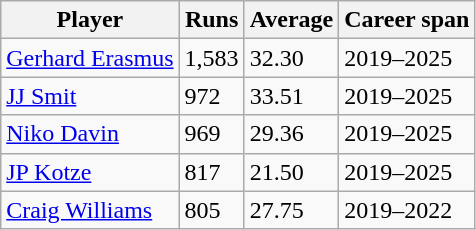<table class="wikitable">
<tr>
<th>Player</th>
<th>Runs</th>
<th>Average</th>
<th>Career span</th>
</tr>
<tr>
<td><a href='#'>Gerhard Erasmus</a></td>
<td>1,583</td>
<td>32.30</td>
<td>2019–2025</td>
</tr>
<tr>
<td><a href='#'>JJ Smit</a></td>
<td>972</td>
<td>33.51</td>
<td>2019–2025</td>
</tr>
<tr>
<td><a href='#'>Niko Davin</a></td>
<td>969</td>
<td>29.36</td>
<td>2019–2025</td>
</tr>
<tr>
<td><a href='#'>JP Kotze</a></td>
<td>817</td>
<td>21.50</td>
<td>2019–2025</td>
</tr>
<tr>
<td><a href='#'>Craig Williams</a></td>
<td>805</td>
<td>27.75</td>
<td>2019–2022</td>
</tr>
</table>
